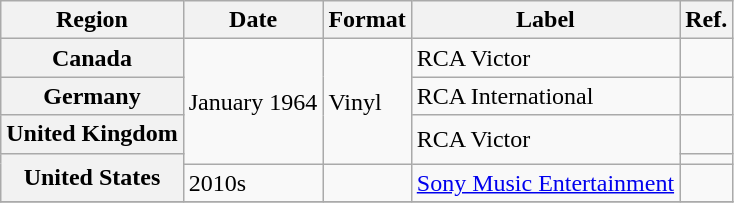<table class="wikitable plainrowheaders">
<tr>
<th scope="col">Region</th>
<th scope="col">Date</th>
<th scope="col">Format</th>
<th scope="col">Label</th>
<th scope="col">Ref.</th>
</tr>
<tr>
<th scope="row">Canada</th>
<td rowspan="4">January 1964</td>
<td rowspan="4">Vinyl</td>
<td>RCA Victor</td>
<td></td>
</tr>
<tr>
<th scope="row">Germany</th>
<td>RCA International</td>
<td></td>
</tr>
<tr>
<th scope="row">United Kingdom</th>
<td rowspan="2">RCA Victor</td>
<td></td>
</tr>
<tr>
<th scope="row" rowspan="2">United States</th>
<td></td>
</tr>
<tr>
<td>2010s</td>
<td></td>
<td><a href='#'>Sony Music Entertainment</a></td>
<td></td>
</tr>
<tr>
</tr>
</table>
